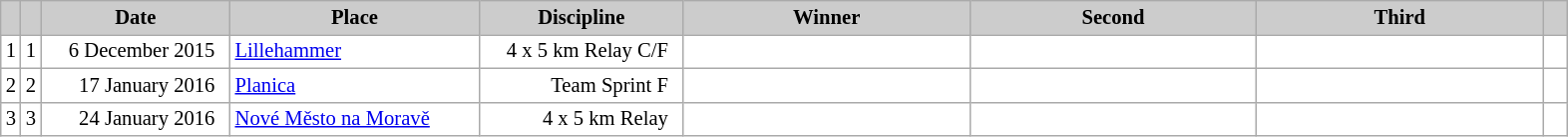<table class="wikitable plainrowheaders" style="background:#fff; font-size:86%; line-height:16px; border:grey solid 1px; border-collapse:collapse;">
<tr style="background:#ccc; text-align:center;">
<th scope="col" style="background:#ccc; width=20 px;"></th>
<th scope="col" style="background:#ccc; width=30 px;"></th>
<th scope="col" style="background:#ccc; width:120px;">Date</th>
<th scope="col" style="background:#ccc; width:160px;">Place</th>
<th scope="col" style="background:#ccc; width:130px;">Discipline</th>
<th scope="col" style="background:#ccc; width:185px;">Winner</th>
<th scope="col" style="background:#ccc; width:185px;">Second</th>
<th scope="col" style="background:#ccc; width:185px;">Third</th>
<th scope="col" style="background:#ccc; width:10px;"></th>
</tr>
<tr>
<td align=center>1</td>
<td align=center>1</td>
<td align=right>6 December 2015  </td>
<td> <a href='#'>Lillehammer</a></td>
<td align=right>4 x 5 km Relay C/F  </td>
<td></td>
<td></td>
<td></td>
<td></td>
</tr>
<tr>
<td align=center>2</td>
<td align=center>2</td>
<td align=right>17 January 2016  </td>
<td> <a href='#'>Planica</a></td>
<td align=right>Team Sprint F  </td>
<td></td>
<td></td>
<td></td>
<td></td>
</tr>
<tr>
<td align=center>3</td>
<td align=center>3</td>
<td align=right>24 January 2016  </td>
<td> <a href='#'>Nové Město na Moravě</a></td>
<td align=right>4 x 5 km Relay  </td>
<td></td>
<td></td>
<td></td>
<td></td>
</tr>
</table>
